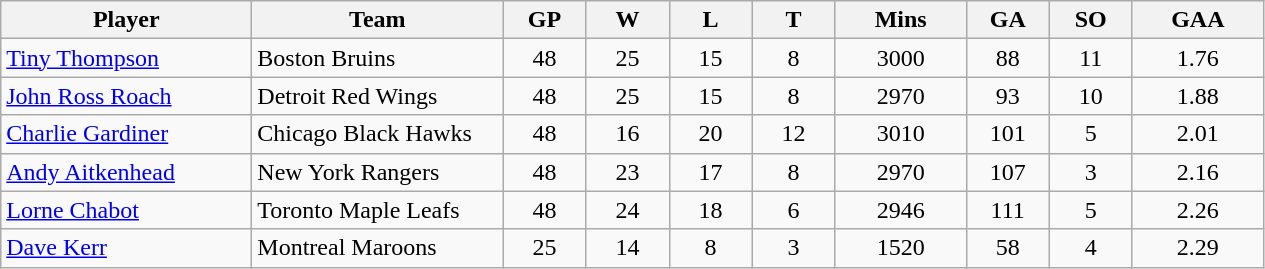<table class="wikitable sortable">
<tr>
<th style="width:10em" class="unsortable">Player</th>
<th style="width:10em" class="unsortable">Team</th>
<th style="width:3em">GP</th>
<th style="width:3em">W</th>
<th style="width:3em">L</th>
<th style="width:3em">T</th>
<th style="width:5em">Mins</th>
<th style="width:3em">GA</th>
<th style="width:3em">SO</th>
<th style="width:5em">GAA</th>
</tr>
<tr align="center">
<td align="left"><a href='#'>Tiny Thompson</a></td>
<td align="left">Boston Bruins</td>
<td>48</td>
<td>25</td>
<td>15</td>
<td>8</td>
<td>3000</td>
<td>88</td>
<td>11</td>
<td>1.76</td>
</tr>
<tr align="center">
<td align="left"><a href='#'>John Ross Roach</a></td>
<td align="left">Detroit Red Wings</td>
<td>48</td>
<td>25</td>
<td>15</td>
<td>8</td>
<td>2970</td>
<td>93</td>
<td>10</td>
<td>1.88</td>
</tr>
<tr align="center">
<td align="left"><a href='#'>Charlie Gardiner</a></td>
<td align="left">Chicago Black Hawks</td>
<td>48</td>
<td>16</td>
<td>20</td>
<td>12</td>
<td>3010</td>
<td>101</td>
<td>5</td>
<td>2.01</td>
</tr>
<tr align="center">
<td align="left"><a href='#'>Andy Aitkenhead</a></td>
<td align="left">New York Rangers</td>
<td>48</td>
<td>23</td>
<td>17</td>
<td>8</td>
<td>2970</td>
<td>107</td>
<td>3</td>
<td>2.16</td>
</tr>
<tr align="center">
<td align="left"><a href='#'>Lorne Chabot</a></td>
<td align="left">Toronto Maple Leafs</td>
<td>48</td>
<td>24</td>
<td>18</td>
<td>6</td>
<td>2946</td>
<td>111</td>
<td>5</td>
<td>2.26</td>
</tr>
<tr align="center">
<td align="left"><a href='#'>Dave Kerr</a></td>
<td align="left">Montreal Maroons</td>
<td>25</td>
<td>14</td>
<td>8</td>
<td>3</td>
<td>1520</td>
<td>58</td>
<td>4</td>
<td>2.29</td>
</tr>
</table>
